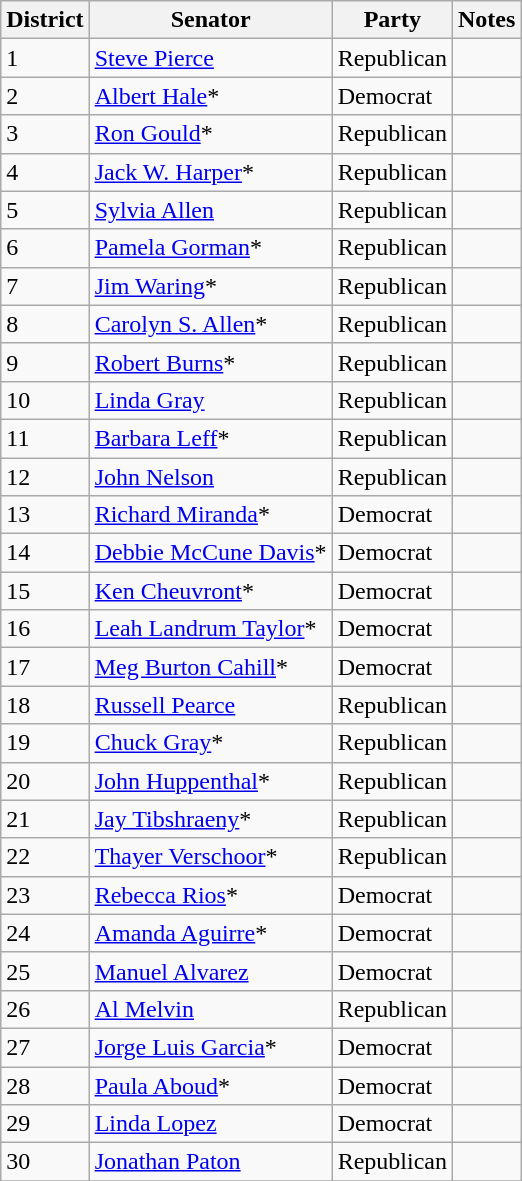<table class=wikitable>
<tr>
<th>District</th>
<th>Senator</th>
<th>Party</th>
<th>Notes</th>
</tr>
<tr>
<td>1</td>
<td><a href='#'>Steve Pierce</a></td>
<td>Republican</td>
<td></td>
</tr>
<tr>
<td>2</td>
<td><a href='#'>Albert Hale</a>*</td>
<td>Democrat</td>
<td></td>
</tr>
<tr>
<td>3</td>
<td><a href='#'>Ron Gould</a>*</td>
<td>Republican</td>
<td></td>
</tr>
<tr>
<td>4</td>
<td><a href='#'>Jack W. Harper</a>*</td>
<td>Republican</td>
<td></td>
</tr>
<tr>
<td>5</td>
<td><a href='#'>Sylvia Allen</a></td>
<td>Republican</td>
<td></td>
</tr>
<tr>
<td>6</td>
<td><a href='#'>Pamela Gorman</a>*</td>
<td>Republican</td>
<td></td>
</tr>
<tr>
<td>7</td>
<td><a href='#'>Jim Waring</a>*</td>
<td>Republican</td>
<td></td>
</tr>
<tr>
<td>8</td>
<td><a href='#'>Carolyn S. Allen</a>*</td>
<td>Republican</td>
<td></td>
</tr>
<tr>
<td>9</td>
<td><a href='#'>Robert Burns</a>*</td>
<td>Republican</td>
<td></td>
</tr>
<tr>
<td>10</td>
<td><a href='#'>Linda Gray</a></td>
<td>Republican</td>
<td></td>
</tr>
<tr>
<td>11</td>
<td><a href='#'>Barbara Leff</a>*</td>
<td>Republican</td>
<td></td>
</tr>
<tr>
<td>12</td>
<td><a href='#'>John Nelson</a></td>
<td>Republican</td>
<td></td>
</tr>
<tr>
<td>13</td>
<td><a href='#'>Richard Miranda</a>*</td>
<td>Democrat</td>
<td></td>
</tr>
<tr>
<td>14</td>
<td><a href='#'>Debbie McCune Davis</a>*</td>
<td>Democrat</td>
<td></td>
</tr>
<tr>
<td>15</td>
<td><a href='#'>Ken Cheuvront</a>*</td>
<td>Democrat</td>
<td></td>
</tr>
<tr>
<td>16</td>
<td><a href='#'>Leah Landrum Taylor</a>*</td>
<td>Democrat</td>
<td></td>
</tr>
<tr>
<td>17</td>
<td><a href='#'>Meg Burton Cahill</a>*</td>
<td>Democrat</td>
<td></td>
</tr>
<tr>
<td>18</td>
<td><a href='#'>Russell Pearce</a></td>
<td>Republican</td>
<td></td>
</tr>
<tr>
<td>19</td>
<td><a href='#'>Chuck Gray</a>*</td>
<td>Republican</td>
<td></td>
</tr>
<tr>
<td>20</td>
<td><a href='#'>John Huppenthal</a>*</td>
<td>Republican</td>
<td></td>
</tr>
<tr>
<td>21</td>
<td><a href='#'>Jay Tibshraeny</a>*</td>
<td>Republican</td>
<td></td>
</tr>
<tr>
<td>22</td>
<td><a href='#'>Thayer Verschoor</a>*</td>
<td>Republican</td>
<td></td>
</tr>
<tr>
<td>23</td>
<td><a href='#'>Rebecca Rios</a>*</td>
<td>Democrat</td>
<td></td>
</tr>
<tr>
<td>24</td>
<td><a href='#'>Amanda Aguirre</a>*</td>
<td>Democrat</td>
<td></td>
</tr>
<tr>
<td>25</td>
<td><a href='#'>Manuel Alvarez</a></td>
<td>Democrat</td>
<td></td>
</tr>
<tr>
<td>26</td>
<td><a href='#'>Al Melvin</a></td>
<td>Republican</td>
<td></td>
</tr>
<tr>
<td>27</td>
<td><a href='#'>Jorge Luis Garcia</a>*</td>
<td>Democrat</td>
<td></td>
</tr>
<tr>
<td>28</td>
<td><a href='#'>Paula Aboud</a>*</td>
<td>Democrat</td>
<td></td>
</tr>
<tr>
<td>29</td>
<td><a href='#'>Linda Lopez</a></td>
<td>Democrat</td>
<td></td>
</tr>
<tr>
<td>30</td>
<td><a href='#'>Jonathan Paton</a></td>
<td>Republican</td>
<td></td>
</tr>
<tr>
</tr>
</table>
